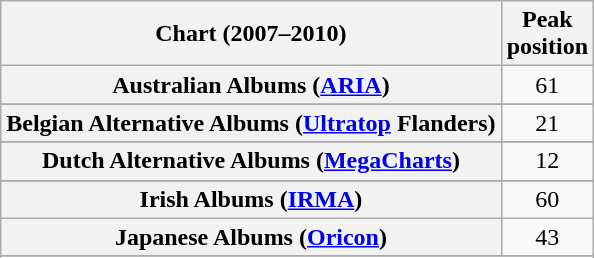<table class="wikitable plainrowheaders sortable" style="text-align:center">
<tr>
<th scope="col">Chart (2007–2010)</th>
<th scope="col">Peak<br>position</th>
</tr>
<tr>
<th scope="row">Australian Albums (<a href='#'>ARIA</a>)</th>
<td>61</td>
</tr>
<tr>
</tr>
<tr>
</tr>
<tr>
<th scope="row">Belgian Alternative Albums (<a href='#'>Ultratop</a> Flanders)</th>
<td>21</td>
</tr>
<tr>
</tr>
<tr>
</tr>
<tr>
<th scope="row">Dutch Alternative Albums (<a href='#'>MegaCharts</a>)</th>
<td>12</td>
</tr>
<tr>
</tr>
<tr>
</tr>
<tr>
<th scope="row">Irish Albums (<a href='#'>IRMA</a>)</th>
<td>60</td>
</tr>
<tr>
<th scope="row">Japanese Albums (<a href='#'>Oricon</a>)</th>
<td>43</td>
</tr>
<tr>
</tr>
<tr>
</tr>
<tr>
</tr>
<tr>
</tr>
<tr>
</tr>
<tr>
</tr>
</table>
